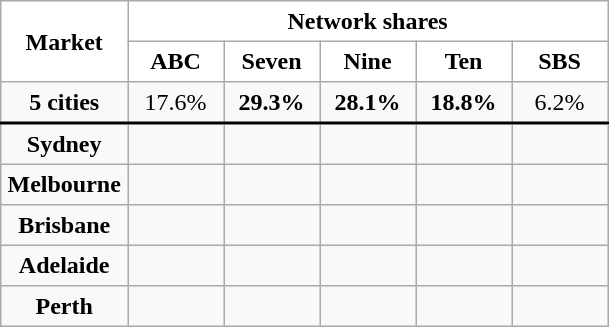<table border="1" cellpadding="4" cellspacing="0" style="border:1px solid #aaa; border-collapse:collapse">
<tr bgcolor="white" align="center">
<th rowspan=2>Market</th>
<th colspan=5>Network shares</th>
</tr>
<tr bgcolor="white" align="center">
<td width=55><strong>ABC</strong></td>
<td width=55><strong>Seven</strong></td>
<td width=55><strong>Nine</strong></td>
<td width=55><strong>Ten</strong></td>
<td width=55><strong>SBS</strong></td>
</tr>
<tr align=center bgcolor="#f9f9f9">
<th style="text-align:center;border-bottom: solid 2px;">5 cities</th>
<td style="text-align:center;border-bottom: solid 2px;">17.6%</td>
<th style="text-align:center;border-bottom: solid 2px;">29.3%</th>
<th style="text-align:center;border-bottom: solid 2px;">28.1%</th>
<th style="text-align:center;border-bottom: solid 2px;">18.8%</th>
<td style="text-align:center;border-bottom: solid 2px;">6.2%</td>
</tr>
<tr align=center bgcolor="#f9f9f9">
<th>Sydney</th>
<td align="center"></td>
<td></td>
<td></td>
<td></td>
<td align="center"></td>
</tr>
<tr align=center bgcolor="#f9f9f9">
<th>Melbourne</th>
<td align="center"></td>
<td></td>
<td></td>
<td></td>
<td align="center"></td>
</tr>
<tr align=center bgcolor="#f9f9f9">
<th>Brisbane</th>
<td align="center"></td>
<td></td>
<td></td>
<td></td>
<td align="center"></td>
</tr>
<tr align=center bgcolor="#f9f9f9">
<th>Adelaide</th>
<td align="center"></td>
<td></td>
<td></td>
<td></td>
<td align="center"></td>
</tr>
<tr align=center bgcolor="#f9f9f9">
<th>Perth</th>
<td align="center"></td>
<td></td>
<td></td>
<td></td>
<td align="center"></td>
</tr>
</table>
